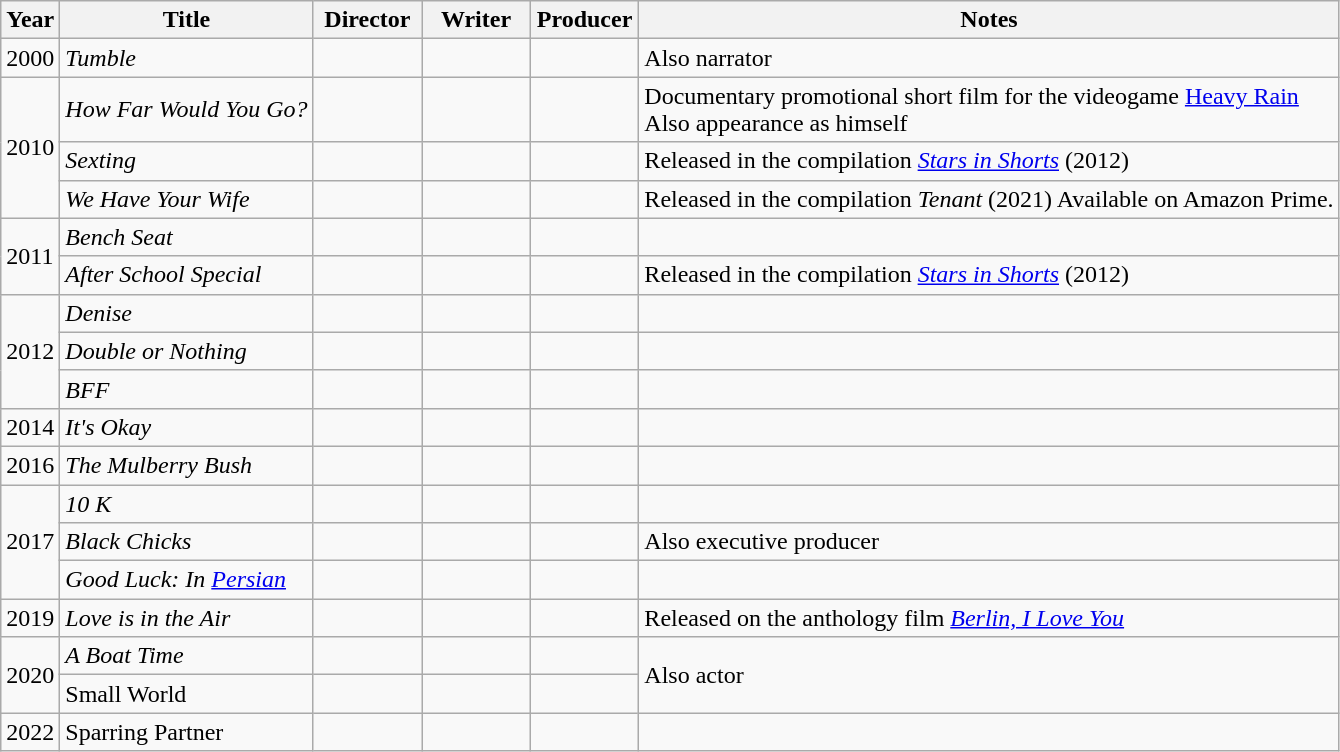<table class="wikitable">
<tr>
<th>Year</th>
<th>Title</th>
<th width=65>Director</th>
<th width=65>Writer</th>
<th width=65>Producer</th>
<th>Notes</th>
</tr>
<tr>
<td>2000</td>
<td><em>Tumble</em></td>
<td></td>
<td></td>
<td></td>
<td>Also narrator</td>
</tr>
<tr>
<td rowspan=3>2010</td>
<td><em>How Far Would You Go?</em></td>
<td></td>
<td></td>
<td></td>
<td>Documentary promotional short film for the videogame <a href='#'>Heavy Rain</a><br>Also appearance as himself</td>
</tr>
<tr>
<td><em>Sexting</em></td>
<td></td>
<td></td>
<td></td>
<td>Released in the compilation <em><a href='#'>Stars in Shorts</a></em> (2012)</td>
</tr>
<tr>
<td><em>We Have Your Wife</em></td>
<td></td>
<td></td>
<td></td>
<td>Released in the compilation <em>Tenant</em> (2021) Available on Amazon Prime.</td>
</tr>
<tr>
<td rowspan=2>2011</td>
<td><em>Bench Seat</em></td>
<td></td>
<td></td>
<td></td>
<td></td>
</tr>
<tr>
<td><em>After School Special</em></td>
<td></td>
<td></td>
<td></td>
<td>Released in the compilation <em><a href='#'>Stars in Shorts</a></em> (2012)</td>
</tr>
<tr>
<td rowspan=3>2012</td>
<td><em>Denise</em></td>
<td></td>
<td></td>
<td></td>
<td></td>
</tr>
<tr>
<td><em>Double or Nothing</em></td>
<td></td>
<td></td>
<td></td>
<td></td>
</tr>
<tr>
<td><em>BFF</em></td>
<td></td>
<td></td>
<td></td>
<td></td>
</tr>
<tr>
<td>2014</td>
<td><em>It's Okay</em></td>
<td></td>
<td></td>
<td></td>
<td></td>
</tr>
<tr>
<td>2016</td>
<td><em>The Mulberry Bush</em></td>
<td></td>
<td></td>
<td></td>
<td></td>
</tr>
<tr>
<td rowspan=3>2017</td>
<td><em>10 K</em></td>
<td></td>
<td></td>
<td></td>
<td></td>
</tr>
<tr>
<td><em>Black Chicks</em></td>
<td></td>
<td></td>
<td></td>
<td>Also executive producer</td>
</tr>
<tr>
<td><em>Good Luck: In <a href='#'>Persian</a></em></td>
<td></td>
<td></td>
<td></td>
<td></td>
</tr>
<tr>
<td>2019</td>
<td><em>Love is in the Air</em></td>
<td></td>
<td></td>
<td></td>
<td>Released on the anthology film <em><a href='#'>Berlin, I Love You</a></em></td>
</tr>
<tr>
<td rowspan=2>2020</td>
<td><em>A Boat Time</td>
<td></td>
<td></td>
<td></td>
<td rowspan=2>Also actor</td>
</tr>
<tr>
<td></em>Small World<em></td>
<td></td>
<td></td>
<td></td>
</tr>
<tr>
<td>2022</td>
<td></em>Sparring Partner<em></td>
<td></td>
<td></td>
<td></td>
<td></td>
</tr>
</table>
